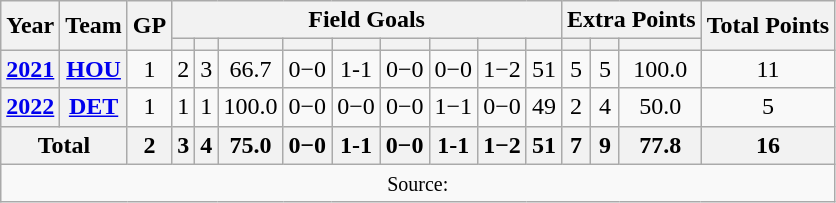<table class="wikitable" style="text-align:center;">
<tr>
<th rowspan="2">Year</th>
<th rowspan="2">Team</th>
<th rowspan="2">GP</th>
<th colspan="9">Field Goals</th>
<th colspan="3">Extra Points</th>
<th rowspan="2">Total Points</th>
</tr>
<tr>
<th></th>
<th></th>
<th></th>
<th></th>
<th></th>
<th></th>
<th></th>
<th></th>
<th></th>
<th></th>
<th></th>
<th></th>
</tr>
<tr>
<th><a href='#'>2021</a></th>
<th><a href='#'>HOU</a></th>
<td>1</td>
<td>2</td>
<td>3</td>
<td>66.7</td>
<td>0−0</td>
<td>1-1</td>
<td>0−0</td>
<td>0−0</td>
<td>1−2</td>
<td>51</td>
<td>5</td>
<td>5</td>
<td>100.0</td>
<td>11</td>
</tr>
<tr>
<th><a href='#'>2022</a></th>
<th><a href='#'>DET</a></th>
<td>1</td>
<td>1</td>
<td>1</td>
<td>100.0</td>
<td>0−0</td>
<td>0−0</td>
<td>0−0</td>
<td>1−1</td>
<td>0−0</td>
<td>49</td>
<td>2</td>
<td>4</td>
<td>50.0</td>
<td>5</td>
</tr>
<tr>
<th colspan="2">Total</th>
<th>2</th>
<th>3</th>
<th>4</th>
<th>75.0</th>
<th>0−0</th>
<th>1-1</th>
<th>0−0</th>
<th>1-1</th>
<th>1−2</th>
<th>51</th>
<th>7</th>
<th>9</th>
<th>77.8</th>
<th>16</th>
</tr>
<tr>
<td colspan="16"><small>Source: </small></td>
</tr>
</table>
